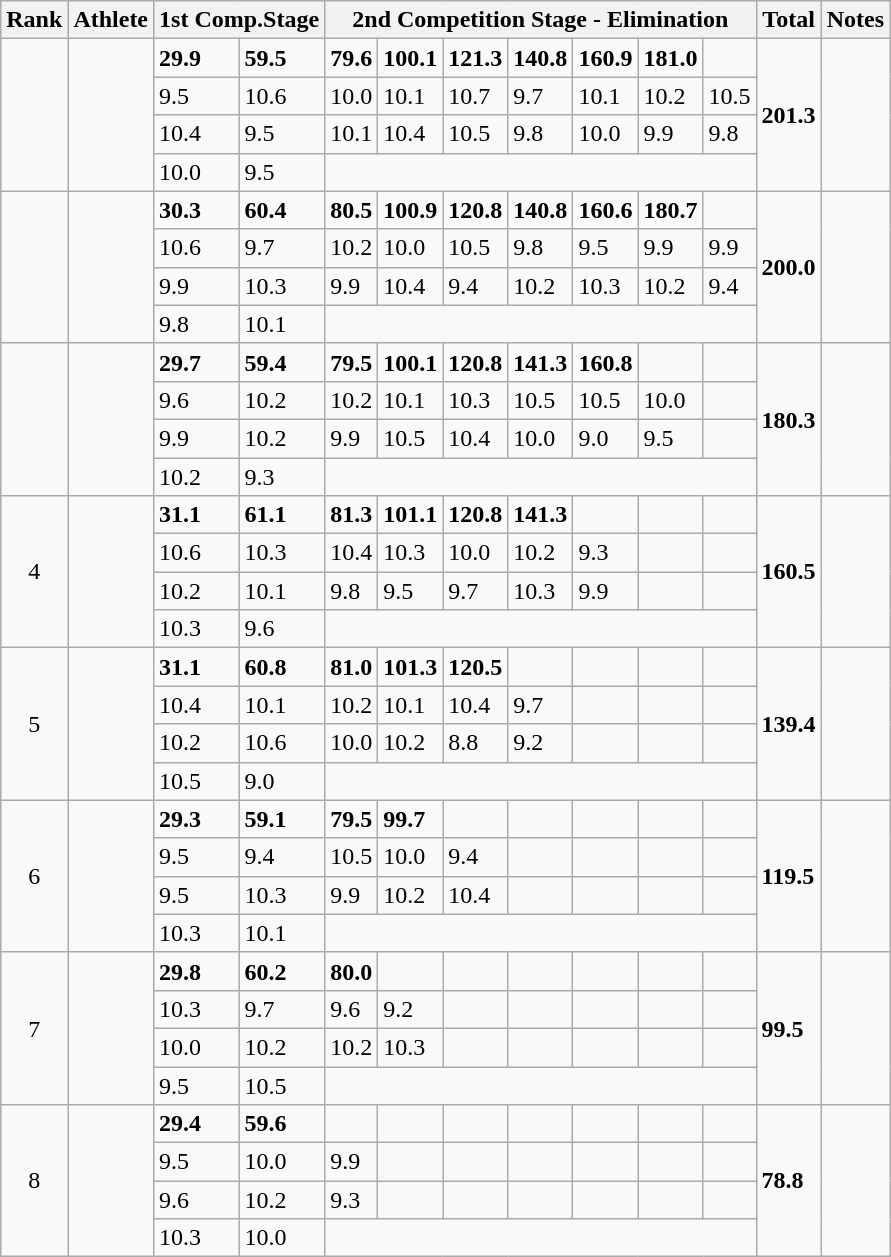<table class="wikitable">
<tr>
<th>Rank</th>
<th>Athlete</th>
<th colspan="2">1st Comp.Stage</th>
<th colspan="7">2nd Competition Stage - Elimination</th>
<th>Total</th>
<th>Notes</th>
</tr>
<tr>
<td rowspan="4" align="center"></td>
<td rowspan="4"></td>
<td><strong>29.9</strong></td>
<td><strong>59.5</strong></td>
<td><strong>79.6</strong></td>
<td><strong>100.1</strong></td>
<td><strong>121.3</strong></td>
<td><strong>140.8</strong></td>
<td><strong>160.9</strong></td>
<td><strong>181.0</strong></td>
<td></td>
<td rowspan="4"><strong>201.3</strong></td>
<td rowspan="4"></td>
</tr>
<tr>
<td>9.5</td>
<td>10.6</td>
<td>10.0</td>
<td>10.1</td>
<td>10.7</td>
<td>9.7</td>
<td>10.1</td>
<td>10.2</td>
<td>10.5</td>
</tr>
<tr>
<td>10.4</td>
<td>9.5</td>
<td>10.1</td>
<td>10.4</td>
<td>10.5</td>
<td>9.8</td>
<td>10.0</td>
<td>9.9</td>
<td>9.8</td>
</tr>
<tr>
<td>10.0</td>
<td>9.5</td>
</tr>
<tr>
<td rowspan="4" align="center"></td>
<td rowspan="4"></td>
<td><strong>30.3</strong></td>
<td><strong>60.4</strong></td>
<td><strong>80.5</strong></td>
<td><strong>100.9</strong></td>
<td><strong>120.8</strong></td>
<td><strong>140.8</strong></td>
<td><strong>160.6</strong></td>
<td><strong>180.7</strong></td>
<td></td>
<td rowspan="4"><strong>200.0</strong></td>
<td rowspan="4"></td>
</tr>
<tr>
<td>10.6</td>
<td>9.7</td>
<td>10.2</td>
<td>10.0</td>
<td>10.5</td>
<td>9.8</td>
<td>9.5</td>
<td>9.9</td>
<td>9.9</td>
</tr>
<tr>
<td>9.9</td>
<td>10.3</td>
<td>9.9</td>
<td>10.4</td>
<td>9.4</td>
<td>10.2</td>
<td>10.3</td>
<td>10.2</td>
<td>9.4</td>
</tr>
<tr>
<td>9.8</td>
<td>10.1</td>
</tr>
<tr>
<td rowspan="4" align="center"></td>
<td rowspan="4"></td>
<td><strong>29.7</strong></td>
<td><strong>59.4</strong></td>
<td><strong>79.5</strong></td>
<td><strong>100.1</strong></td>
<td><strong>120.8</strong></td>
<td><strong>141.3</strong></td>
<td><strong>160.8</strong></td>
<td></td>
<td></td>
<td rowspan="4"><strong>180.3</strong></td>
<td rowspan="4"></td>
</tr>
<tr>
<td>9.6</td>
<td>10.2</td>
<td>10.2</td>
<td>10.1</td>
<td>10.3</td>
<td>10.5</td>
<td>10.5</td>
<td>10.0</td>
<td></td>
</tr>
<tr>
<td>9.9</td>
<td>10.2</td>
<td>9.9</td>
<td>10.5</td>
<td>10.4</td>
<td>10.0</td>
<td>9.0</td>
<td>9.5</td>
<td></td>
</tr>
<tr>
<td>10.2</td>
<td>9.3</td>
</tr>
<tr>
<td rowspan="4" align="center">4</td>
<td rowspan="4"></td>
<td><strong>31.1</strong></td>
<td><strong>61.1</strong></td>
<td><strong>81.3</strong></td>
<td><strong>101.1</strong></td>
<td><strong>120.8</strong></td>
<td><strong>141.3</strong></td>
<td></td>
<td></td>
<td></td>
<td rowspan="4"><strong>160.5</strong></td>
<td rowspan="4"></td>
</tr>
<tr>
<td>10.6</td>
<td>10.3</td>
<td>10.4</td>
<td>10.3</td>
<td>10.0</td>
<td>10.2</td>
<td>9.3</td>
<td></td>
<td></td>
</tr>
<tr>
<td>10.2</td>
<td>10.1</td>
<td>9.8</td>
<td>9.5</td>
<td>9.7</td>
<td>10.3</td>
<td>9.9</td>
<td></td>
<td></td>
</tr>
<tr>
<td>10.3</td>
<td>9.6</td>
</tr>
<tr>
<td rowspan="4" align="center">5</td>
<td rowspan="4"></td>
<td><strong>31.1</strong></td>
<td><strong>60.8</strong></td>
<td><strong>81.0</strong></td>
<td><strong>101.3</strong></td>
<td><strong>120.5</strong></td>
<td></td>
<td></td>
<td></td>
<td></td>
<td rowspan="4"><strong>139.4</strong></td>
<td rowspan="4"></td>
</tr>
<tr>
<td>10.4</td>
<td>10.1</td>
<td>10.2</td>
<td>10.1</td>
<td>10.4</td>
<td>9.7</td>
<td></td>
<td></td>
<td></td>
</tr>
<tr>
<td>10.2</td>
<td>10.6</td>
<td>10.0</td>
<td>10.2</td>
<td>8.8</td>
<td>9.2</td>
<td></td>
<td></td>
<td></td>
</tr>
<tr>
<td>10.5</td>
<td>9.0</td>
</tr>
<tr>
<td rowspan="4" align="center">6</td>
<td rowspan="4"></td>
<td><strong>29.3</strong></td>
<td><strong>59.1</strong></td>
<td><strong>79.5</strong></td>
<td><strong>99.7</strong></td>
<td></td>
<td></td>
<td></td>
<td></td>
<td></td>
<td rowspan="4"><strong>119.5</strong></td>
<td rowspan="4"></td>
</tr>
<tr>
<td>9.5</td>
<td>9.4</td>
<td>10.5</td>
<td>10.0</td>
<td>9.4</td>
<td></td>
<td></td>
<td></td>
<td></td>
</tr>
<tr>
<td>9.5</td>
<td>10.3</td>
<td>9.9</td>
<td>10.2</td>
<td>10.4</td>
<td></td>
<td></td>
<td></td>
<td></td>
</tr>
<tr>
<td>10.3</td>
<td>10.1</td>
</tr>
<tr>
<td rowspan="4" align="center">7</td>
<td rowspan="4"></td>
<td><strong>29.8</strong></td>
<td><strong>60.2</strong></td>
<td><strong>80.0</strong></td>
<td></td>
<td></td>
<td></td>
<td></td>
<td></td>
<td></td>
<td rowspan="4"><strong>99.5</strong></td>
<td rowspan="4"></td>
</tr>
<tr>
<td>10.3</td>
<td>9.7</td>
<td>9.6</td>
<td>9.2</td>
<td></td>
<td></td>
<td></td>
<td></td>
<td></td>
</tr>
<tr>
<td>10.0</td>
<td>10.2</td>
<td>10.2</td>
<td>10.3</td>
<td></td>
<td></td>
<td></td>
<td></td>
<td></td>
</tr>
<tr>
<td>9.5</td>
<td>10.5</td>
</tr>
<tr>
<td rowspan="4" align="center">8</td>
<td rowspan="4"></td>
<td><strong>29.4</strong></td>
<td><strong>59.6</strong></td>
<td></td>
<td></td>
<td></td>
<td></td>
<td></td>
<td></td>
<td></td>
<td rowspan="4"><strong>78.8</strong></td>
<td rowspan="4"></td>
</tr>
<tr>
<td>9.5</td>
<td>10.0</td>
<td>9.9</td>
<td></td>
<td></td>
<td></td>
<td></td>
<td></td>
<td></td>
</tr>
<tr>
<td>9.6</td>
<td>10.2</td>
<td>9.3</td>
<td></td>
<td></td>
<td></td>
<td></td>
<td></td>
<td></td>
</tr>
<tr>
<td>10.3</td>
<td>10.0</td>
</tr>
</table>
